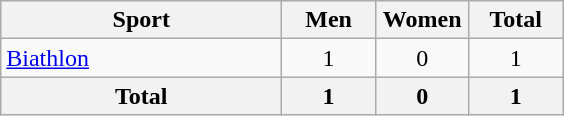<table class="wikitable sortable" style="text-align:center;">
<tr>
<th width=180>Sport</th>
<th width=55>Men</th>
<th width=55>Women</th>
<th width=55>Total</th>
</tr>
<tr>
<td align=left><a href='#'>Biathlon</a></td>
<td>1</td>
<td>0</td>
<td>1</td>
</tr>
<tr>
<th>Total</th>
<th>1</th>
<th>0</th>
<th>1</th>
</tr>
</table>
